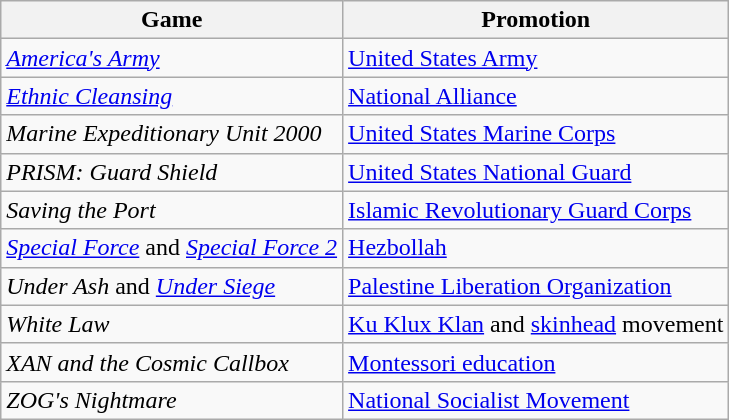<table class="wikitable">
<tr>
<th>Game</th>
<th>Promotion</th>
</tr>
<tr>
<td><em><a href='#'>America's Army</a></em></td>
<td><a href='#'>United States Army</a></td>
</tr>
<tr>
<td><em><a href='#'>Ethnic Cleansing</a></em></td>
<td><a href='#'>National Alliance</a></td>
</tr>
<tr>
<td><em>Marine Expeditionary Unit 2000</em></td>
<td><a href='#'>United States Marine Corps</a></td>
</tr>
<tr>
<td><em>PRISM: Guard Shield</em></td>
<td><a href='#'>United States National Guard</a></td>
</tr>
<tr>
<td><em>Saving the Port</em></td>
<td><a href='#'>Islamic Revolutionary Guard Corps</a></td>
</tr>
<tr>
<td><em><a href='#'>Special Force</a></em> and <em><a href='#'>Special Force 2</a></em></td>
<td><a href='#'>Hezbollah</a></td>
</tr>
<tr>
<td><em>Under Ash</em> and <em><a href='#'>Under Siege</a></em></td>
<td><a href='#'>Palestine Liberation Organization</a></td>
</tr>
<tr>
<td><em>White Law</em></td>
<td><a href='#'>Ku Klux Klan</a> and <a href='#'>skinhead</a> movement</td>
</tr>
<tr>
<td><em>XAN and the Cosmic Callbox</em></td>
<td><a href='#'>Montessori education</a></td>
</tr>
<tr>
<td><em>ZOG's Nightmare</em></td>
<td><a href='#'>National Socialist Movement</a></td>
</tr>
</table>
